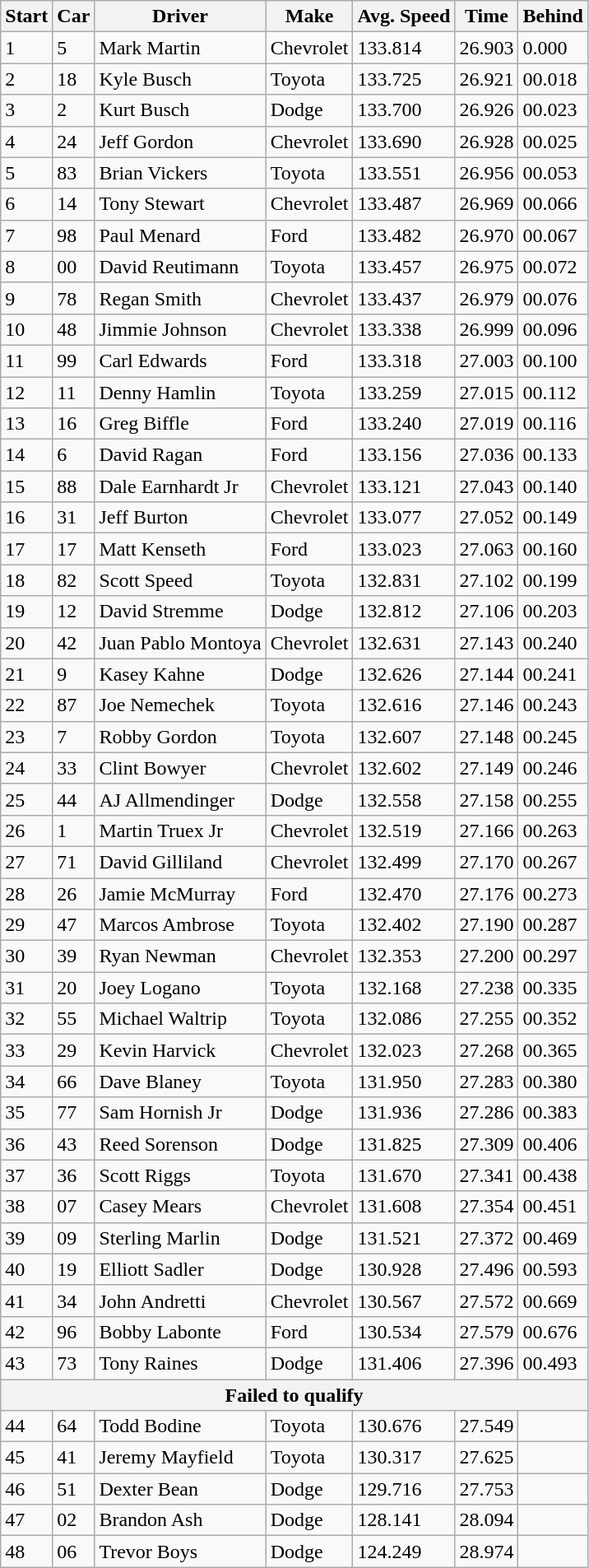<table class="wikitable">
<tr>
<th colspan="1" rowspan="1">Start</th>
<th colspan="1" rowspan="1">Car</th>
<th colspan="1" rowspan="1"><abbr>Driver</abbr></th>
<th colspan="1" rowspan="1"><abbr>Make</abbr></th>
<th colspan="1" rowspan="1">Avg. Speed</th>
<th colspan="1" rowspan="1"><abbr>Time</abbr></th>
<th colspan="1" rowspan="1">Behind</th>
</tr>
<tr>
<td>1</td>
<td>5</td>
<td>Mark Martin</td>
<td>Chevrolet</td>
<td>133.814</td>
<td>26.903</td>
<td>0.000</td>
</tr>
<tr>
<td>2</td>
<td>18</td>
<td>Kyle Busch</td>
<td>Toyota</td>
<td>133.725</td>
<td>26.921</td>
<td>00.018</td>
</tr>
<tr>
<td>3</td>
<td>2</td>
<td>Kurt Busch</td>
<td>Dodge</td>
<td>133.700</td>
<td>26.926</td>
<td>00.023</td>
</tr>
<tr>
<td>4</td>
<td>24</td>
<td>Jeff Gordon</td>
<td>Chevrolet</td>
<td>133.690</td>
<td>26.928</td>
<td>00.025</td>
</tr>
<tr>
<td>5</td>
<td>83</td>
<td>Brian Vickers</td>
<td>Toyota</td>
<td>133.551</td>
<td>26.956</td>
<td>00.053</td>
</tr>
<tr>
<td>6</td>
<td>14</td>
<td>Tony Stewart</td>
<td>Chevrolet</td>
<td>133.487</td>
<td>26.969</td>
<td>00.066</td>
</tr>
<tr>
<td>7</td>
<td>98</td>
<td>Paul Menard</td>
<td>Ford</td>
<td>133.482</td>
<td>26.970</td>
<td>00.067</td>
</tr>
<tr>
<td>8</td>
<td>00</td>
<td>David Reutimann</td>
<td>Toyota</td>
<td>133.457</td>
<td>26.975</td>
<td>00.072</td>
</tr>
<tr>
<td>9</td>
<td>78</td>
<td>Regan Smith</td>
<td>Chevrolet</td>
<td>133.437</td>
<td>26.979</td>
<td>00.076</td>
</tr>
<tr>
<td>10</td>
<td>48</td>
<td>Jimmie Johnson</td>
<td>Chevrolet</td>
<td>133.338</td>
<td>26.999</td>
<td>00.096</td>
</tr>
<tr>
<td>11</td>
<td>99</td>
<td>Carl Edwards</td>
<td>Ford</td>
<td>133.318</td>
<td>27.003</td>
<td>00.100</td>
</tr>
<tr>
<td>12</td>
<td>11</td>
<td>Denny Hamlin</td>
<td>Toyota</td>
<td>133.259</td>
<td>27.015</td>
<td>00.112</td>
</tr>
<tr>
<td>13</td>
<td>16</td>
<td>Greg Biffle</td>
<td>Ford</td>
<td>133.240</td>
<td>27.019</td>
<td>00.116</td>
</tr>
<tr>
<td>14</td>
<td>6</td>
<td>David Ragan</td>
<td>Ford</td>
<td>133.156</td>
<td>27.036</td>
<td>00.133</td>
</tr>
<tr>
<td>15</td>
<td>88</td>
<td>Dale Earnhardt Jr</td>
<td>Chevrolet</td>
<td>133.121</td>
<td>27.043</td>
<td>00.140</td>
</tr>
<tr>
<td>16</td>
<td>31</td>
<td>Jeff Burton</td>
<td>Chevrolet</td>
<td>133.077</td>
<td>27.052</td>
<td>00.149</td>
</tr>
<tr>
<td>17</td>
<td>17</td>
<td>Matt Kenseth</td>
<td>Ford</td>
<td>133.023</td>
<td>27.063</td>
<td>00.160</td>
</tr>
<tr>
<td>18</td>
<td>82</td>
<td>Scott Speed</td>
<td>Toyota</td>
<td>132.831</td>
<td>27.102</td>
<td>00.199</td>
</tr>
<tr>
<td>19</td>
<td>12</td>
<td>David Stremme</td>
<td>Dodge</td>
<td>132.812</td>
<td>27.106</td>
<td>00.203</td>
</tr>
<tr>
<td>20</td>
<td>42</td>
<td>Juan Pablo Montoya</td>
<td>Chevrolet</td>
<td>132.631</td>
<td>27.143</td>
<td>00.240</td>
</tr>
<tr>
<td>21</td>
<td>9</td>
<td>Kasey Kahne</td>
<td>Dodge</td>
<td>132.626</td>
<td>27.144</td>
<td>00.241</td>
</tr>
<tr>
<td>22</td>
<td>87</td>
<td>Joe Nemechek</td>
<td>Toyota</td>
<td>132.616</td>
<td>27.146</td>
<td>00.243</td>
</tr>
<tr>
<td>23</td>
<td>7</td>
<td>Robby Gordon</td>
<td>Toyota</td>
<td>132.607</td>
<td>27.148</td>
<td>00.245</td>
</tr>
<tr>
<td>24</td>
<td>33</td>
<td>Clint Bowyer</td>
<td>Chevrolet</td>
<td>132.602</td>
<td>27.149</td>
<td>00.246</td>
</tr>
<tr>
<td>25</td>
<td>44</td>
<td>AJ Allmendinger</td>
<td>Dodge</td>
<td>132.558</td>
<td>27.158</td>
<td>00.255</td>
</tr>
<tr>
<td>26</td>
<td>1</td>
<td>Martin Truex Jr</td>
<td>Chevrolet</td>
<td>132.519</td>
<td>27.166</td>
<td>00.263</td>
</tr>
<tr>
<td>27</td>
<td>71</td>
<td>David Gilliland</td>
<td>Chevrolet</td>
<td>132.499</td>
<td>27.170</td>
<td>00.267</td>
</tr>
<tr>
<td>28</td>
<td>26</td>
<td>Jamie McMurray</td>
<td>Ford</td>
<td>132.470</td>
<td>27.176</td>
<td>00.273</td>
</tr>
<tr>
<td>29</td>
<td>47</td>
<td>Marcos Ambrose</td>
<td>Toyota</td>
<td>132.402</td>
<td>27.190</td>
<td>00.287</td>
</tr>
<tr>
<td>30</td>
<td>39</td>
<td>Ryan Newman</td>
<td>Chevrolet</td>
<td>132.353</td>
<td>27.200</td>
<td>00.297</td>
</tr>
<tr>
<td>31</td>
<td>20</td>
<td>Joey Logano</td>
<td>Toyota</td>
<td>132.168</td>
<td>27.238</td>
<td>00.335</td>
</tr>
<tr>
<td>32</td>
<td>55</td>
<td>Michael Waltrip</td>
<td>Toyota</td>
<td>132.086</td>
<td>27.255</td>
<td>00.352</td>
</tr>
<tr>
<td>33</td>
<td>29</td>
<td>Kevin Harvick</td>
<td>Chevrolet</td>
<td>132.023</td>
<td>27.268</td>
<td>00.365</td>
</tr>
<tr>
<td>34</td>
<td>66</td>
<td>Dave Blaney</td>
<td>Toyota</td>
<td>131.950</td>
<td>27.283</td>
<td>00.380</td>
</tr>
<tr>
<td>35</td>
<td>77</td>
<td>Sam Hornish Jr</td>
<td>Dodge</td>
<td>131.936</td>
<td>27.286</td>
<td>00.383</td>
</tr>
<tr>
<td>36</td>
<td>43</td>
<td>Reed Sorenson</td>
<td>Dodge</td>
<td>131.825</td>
<td>27.309</td>
<td>00.406</td>
</tr>
<tr>
<td>37</td>
<td>36</td>
<td>Scott Riggs</td>
<td>Toyota</td>
<td>131.670</td>
<td>27.341</td>
<td>00.438</td>
</tr>
<tr>
<td>38</td>
<td>07</td>
<td>Casey Mears</td>
<td>Chevrolet</td>
<td>131.608</td>
<td>27.354</td>
<td>00.451</td>
</tr>
<tr>
<td>39</td>
<td>09</td>
<td>Sterling Marlin</td>
<td>Dodge</td>
<td>131.521</td>
<td>27.372</td>
<td>00.469</td>
</tr>
<tr>
<td>40</td>
<td>19</td>
<td>Elliott Sadler</td>
<td>Dodge</td>
<td>130.928</td>
<td>27.496</td>
<td>00.593</td>
</tr>
<tr>
<td>41</td>
<td>34</td>
<td>John Andretti</td>
<td>Chevrolet</td>
<td>130.567</td>
<td>27.572</td>
<td>00.669</td>
</tr>
<tr>
<td>42</td>
<td>96</td>
<td>Bobby Labonte</td>
<td>Ford</td>
<td>130.534</td>
<td>27.579</td>
<td>00.676</td>
</tr>
<tr>
<td>43</td>
<td>73</td>
<td>Tony Raines</td>
<td>Dodge</td>
<td>131.406</td>
<td>27.396</td>
<td>00.493</td>
</tr>
<tr>
<th colspan="7">Failed to qualify</th>
</tr>
<tr>
<td>44</td>
<td>64</td>
<td>Todd Bodine</td>
<td>Toyota</td>
<td>130.676</td>
<td>27.549</td>
<td></td>
</tr>
<tr>
<td>45</td>
<td>41</td>
<td>Jeremy Mayfield</td>
<td>Toyota</td>
<td>130.317</td>
<td>27.625</td>
<td></td>
</tr>
<tr>
<td>46</td>
<td>51</td>
<td>Dexter Bean</td>
<td>Dodge</td>
<td>129.716</td>
<td>27.753</td>
<td></td>
</tr>
<tr>
<td>47</td>
<td>02</td>
<td>Brandon Ash</td>
<td>Dodge</td>
<td>128.141</td>
<td>28.094</td>
<td></td>
</tr>
<tr>
<td>48</td>
<td>06</td>
<td>Trevor Boys</td>
<td>Dodge</td>
<td>124.249</td>
<td>28.974</td>
<td></td>
</tr>
</table>
